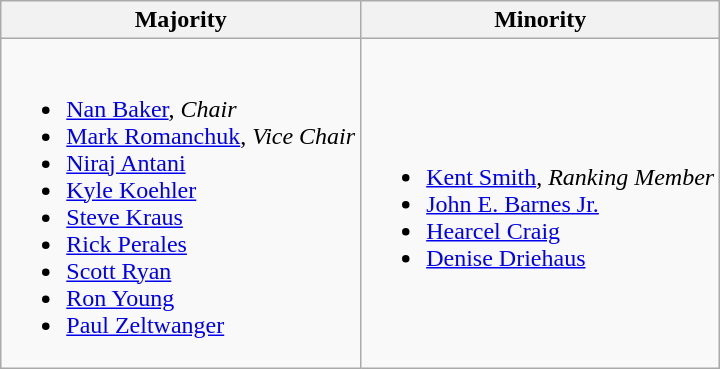<table class=wikitable>
<tr>
<th>Majority</th>
<th>Minority</th>
</tr>
<tr>
<td><br><ul><li><a href='#'>Nan Baker</a>, <em>Chair</em></li><li><a href='#'>Mark Romanchuk</a>, <em>Vice Chair</em></li><li><a href='#'>Niraj Antani</a></li><li><a href='#'>Kyle Koehler</a></li><li><a href='#'>Steve Kraus</a></li><li><a href='#'>Rick Perales</a></li><li><a href='#'>Scott Ryan</a></li><li><a href='#'>Ron Young</a></li><li><a href='#'>Paul Zeltwanger</a></li></ul></td>
<td><br><ul><li><a href='#'>Kent Smith</a>, <em>Ranking Member</em></li><li><a href='#'>John E. Barnes Jr.</a></li><li><a href='#'>Hearcel Craig</a></li><li><a href='#'>Denise Driehaus</a></li></ul></td>
</tr>
</table>
